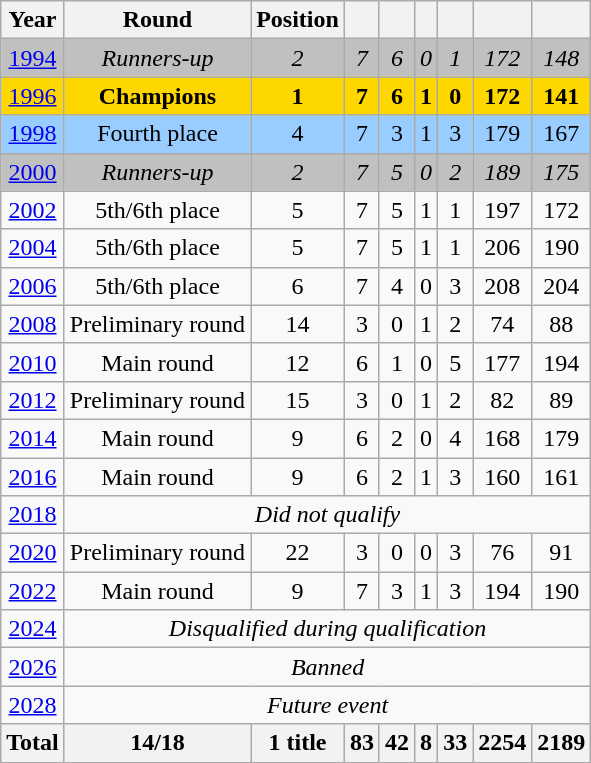<table class="wikitable" style="text-align: center;">
<tr>
<th>Year</th>
<th>Round</th>
<th>Position</th>
<th></th>
<th></th>
<th></th>
<th></th>
<th></th>
<th></th>
</tr>
<tr style="background:silver;">
<td> <a href='#'>1994</a></td>
<td><em>Runners-up</em></td>
<td><em>2</em></td>
<td><em>7</em></td>
<td><em>6</em></td>
<td><em>0</em></td>
<td><em>1</em></td>
<td><em>172</em></td>
<td><em>148</em></td>
</tr>
<tr style="background:gold;">
<td> <a href='#'>1996</a></td>
<td><strong>Champions</strong></td>
<td><strong>1</strong></td>
<td><strong>7</strong></td>
<td><strong>6</strong></td>
<td><strong>1</strong></td>
<td><strong>0</strong></td>
<td><strong>172</strong></td>
<td><strong>141</strong></td>
</tr>
<tr style="background:#9acdff;">
<td> <a href='#'>1998</a></td>
<td>Fourth place</td>
<td>4</td>
<td>7</td>
<td>3</td>
<td>1</td>
<td>3</td>
<td>179</td>
<td>167</td>
</tr>
<tr style="background:silver;">
<td> <a href='#'>2000</a></td>
<td><em>Runners-up</em></td>
<td><em>2</em></td>
<td><em>7</em></td>
<td><em>5</em></td>
<td><em>0</em></td>
<td><em>2</em></td>
<td><em>189</em></td>
<td><em>175</em></td>
</tr>
<tr>
<td> <a href='#'>2002</a></td>
<td>5th/6th place</td>
<td>5</td>
<td>7</td>
<td>5</td>
<td>1</td>
<td>1</td>
<td>197</td>
<td>172</td>
</tr>
<tr>
<td> <a href='#'>2004</a></td>
<td>5th/6th place</td>
<td>5</td>
<td>7</td>
<td>5</td>
<td>1</td>
<td>1</td>
<td>206</td>
<td>190</td>
</tr>
<tr>
<td> <a href='#'>2006</a></td>
<td>5th/6th place</td>
<td>6</td>
<td>7</td>
<td>4</td>
<td>0</td>
<td>3</td>
<td>208</td>
<td>204</td>
</tr>
<tr>
<td> <a href='#'>2008</a></td>
<td>Preliminary round</td>
<td>14</td>
<td>3</td>
<td>0</td>
<td>1</td>
<td>2</td>
<td>74</td>
<td>88</td>
</tr>
<tr>
<td> <a href='#'>2010</a></td>
<td>Main round</td>
<td>12</td>
<td>6</td>
<td>1</td>
<td>0</td>
<td>5</td>
<td>177</td>
<td>194</td>
</tr>
<tr>
<td> <a href='#'>2012</a></td>
<td>Preliminary round</td>
<td>15</td>
<td>3</td>
<td>0</td>
<td>1</td>
<td>2</td>
<td>82</td>
<td>89</td>
</tr>
<tr>
<td> <a href='#'>2014</a></td>
<td>Main round</td>
<td>9</td>
<td>6</td>
<td>2</td>
<td>0</td>
<td>4</td>
<td>168</td>
<td>179</td>
</tr>
<tr>
<td> <a href='#'>2016</a></td>
<td>Main round</td>
<td>9</td>
<td>6</td>
<td>2</td>
<td>1</td>
<td>3</td>
<td>160</td>
<td>161</td>
</tr>
<tr>
<td> <a href='#'>2018</a></td>
<td colspan=8><em>Did not qualify</em></td>
</tr>
<tr>
<td>   <a href='#'>2020</a></td>
<td>Preliminary round</td>
<td>22</td>
<td>3</td>
<td>0</td>
<td>0</td>
<td>3</td>
<td>76</td>
<td>91</td>
</tr>
<tr>
<td>  <a href='#'>2022</a></td>
<td>Main round</td>
<td>9</td>
<td>7</td>
<td>3</td>
<td>1</td>
<td>3</td>
<td>194</td>
<td>190</td>
</tr>
<tr>
<td> <a href='#'>2024</a></td>
<td colspan=8><em>Disqualified during qualification</em></td>
</tr>
<tr>
<td>   <a href='#'>2026</a></td>
<td colspan=8><em>Banned</em></td>
</tr>
<tr>
<td>   <a href='#'>2028</a></td>
<td colspan=8><em>Future event</em></td>
</tr>
<tr>
<th>Total</th>
<th>14/18</th>
<th>1 title</th>
<th>83</th>
<th>42</th>
<th>8</th>
<th>33</th>
<th>2254</th>
<th>2189</th>
</tr>
</table>
